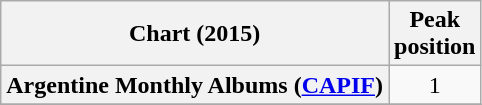<table class="wikitable sortable plainrowheaders" style="text-align:center">
<tr>
<th scope="col">Chart (2015)</th>
<th scope="col">Peak<br>position</th>
</tr>
<tr>
<th scope="row">Argentine Monthly Albums (<a href='#'>CAPIF</a>)</th>
<td>1</td>
</tr>
<tr>
</tr>
</table>
